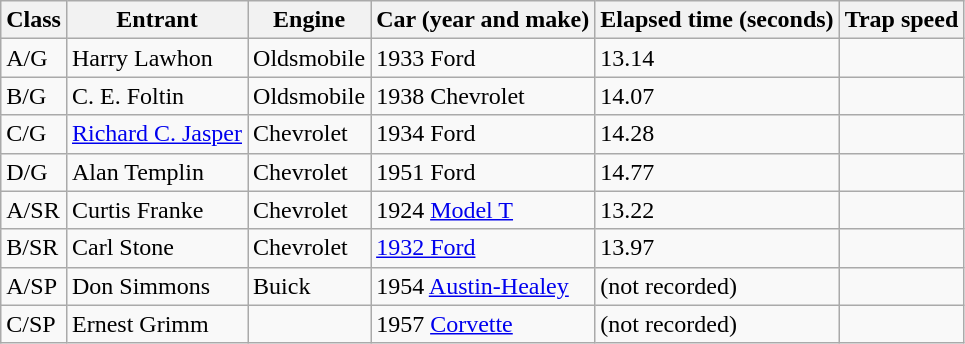<table class="wikitable">
<tr>
<th>Class</th>
<th>Entrant</th>
<th>Engine</th>
<th>Car (year and make)</th>
<th>Elapsed time (seconds)</th>
<th>Trap speed</th>
</tr>
<tr>
<td>A/G</td>
<td>Harry Lawhon</td>
<td>Oldsmobile</td>
<td>1933 Ford</td>
<td>13.14</td>
<td></td>
</tr>
<tr>
<td>B/G</td>
<td>C. E. Foltin</td>
<td>Oldsmobile</td>
<td>1938 Chevrolet</td>
<td>14.07</td>
<td></td>
</tr>
<tr>
<td>C/G</td>
<td><a href='#'>Richard C. Jasper</a></td>
<td>Chevrolet</td>
<td>1934 Ford</td>
<td>14.28</td>
<td></td>
</tr>
<tr>
<td>D/G</td>
<td>Alan Templin</td>
<td>Chevrolet</td>
<td>1951 Ford</td>
<td>14.77</td>
<td></td>
</tr>
<tr>
<td>A/SR</td>
<td>Curtis Franke</td>
<td>Chevrolet</td>
<td>1924 <a href='#'>Model T</a></td>
<td>13.22</td>
<td></td>
</tr>
<tr>
<td>B/SR</td>
<td>Carl Stone</td>
<td>Chevrolet</td>
<td><a href='#'>1932 Ford</a></td>
<td>13.97</td>
<td></td>
</tr>
<tr>
<td>A/SP</td>
<td>Don Simmons</td>
<td>Buick</td>
<td>1954 <a href='#'>Austin-Healey</a></td>
<td>(not recorded)</td>
<td></td>
</tr>
<tr>
<td>C/SP</td>
<td>Ernest Grimm</td>
<td></td>
<td>1957 <a href='#'>Corvette</a></td>
<td>(not recorded)</td>
<td></td>
</tr>
</table>
